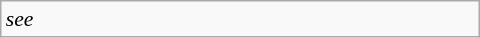<table class="wikitable floatright" style="font-size: 0.9em; width: 320px">
<tr>
<td><em>see </em></td>
</tr>
</table>
